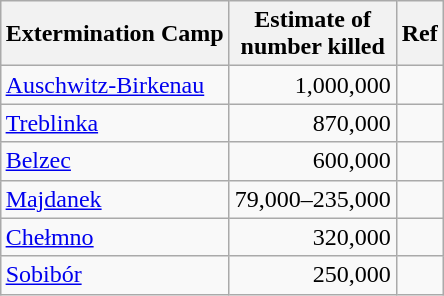<table class="wikitable" style="float:right; margin-right:2em; font-size:100%">
<tr>
<th>Extermination Camp</th>
<th>Estimate of<br> number killed</th>
<th>Ref</th>
</tr>
<tr>
<td><a href='#'>Auschwitz-Birkenau</a></td>
<td align="right">1,000,000</td>
<td></td>
</tr>
<tr>
<td><a href='#'>Treblinka</a></td>
<td align="right">870,000</td>
<td></td>
</tr>
<tr>
<td><a href='#'>Belzec</a></td>
<td align="right">600,000</td>
<td></td>
</tr>
<tr>
<td><a href='#'>Majdanek</a></td>
<td align="right">79,000–235,000</td>
<td></td>
</tr>
<tr>
<td><a href='#'>Chełmno</a></td>
<td align="right">320,000</td>
<td></td>
</tr>
<tr>
<td><a href='#'>Sobibór</a></td>
<td align="right">250,000</td>
<td></td>
</tr>
</table>
